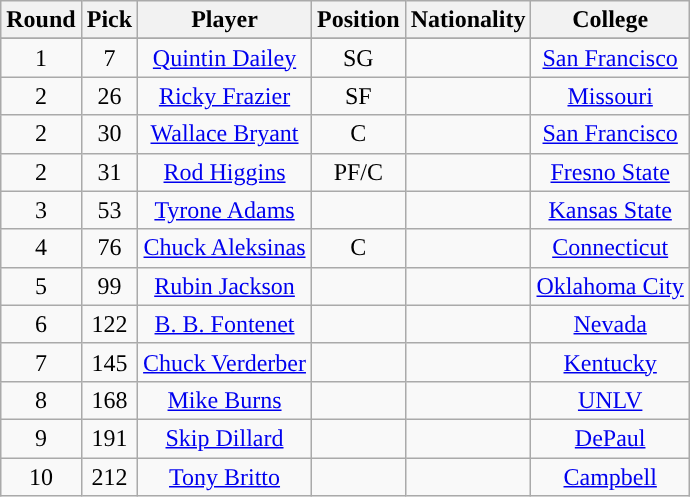<table class="wikitable sortable sortable">
<tr>
<th>Round</th>
<th>Pick</th>
<th>Player</th>
<th>Position</th>
<th>Nationality</th>
<th>College</th>
</tr>
<tr style="text-align: center">
</tr>
<tr style="text-align: center">
<td>1</td>
<td>7</td>
<td><a href='#'>Quintin Dailey</a></td>
<td>SG</td>
<td></td>
<td><a href='#'>San Francisco</a></td>
</tr>
<tr style="text-align: center">
<td>2</td>
<td>26</td>
<td><a href='#'>Ricky Frazier</a></td>
<td>SF</td>
<td></td>
<td><a href='#'>Missouri</a></td>
</tr>
<tr style="text-align: center">
<td>2</td>
<td>30</td>
<td><a href='#'>Wallace Bryant</a></td>
<td>C</td>
<td></td>
<td><a href='#'>San Francisco</a></td>
</tr>
<tr style="text-align: center">
<td>2</td>
<td>31</td>
<td><a href='#'>Rod Higgins</a></td>
<td>PF/C</td>
<td></td>
<td><a href='#'>Fresno State</a></td>
</tr>
<tr style="text-align: center">
<td>3</td>
<td>53</td>
<td><a href='#'>Tyrone Adams</a></td>
<td></td>
<td></td>
<td><a href='#'>Kansas State</a></td>
</tr>
<tr style="text-align: center">
<td>4</td>
<td>76</td>
<td><a href='#'>Chuck Aleksinas</a></td>
<td>C</td>
<td></td>
<td><a href='#'>Connecticut</a></td>
</tr>
<tr style="text-align: center">
<td>5</td>
<td>99</td>
<td><a href='#'>Rubin Jackson</a></td>
<td></td>
<td></td>
<td><a href='#'>Oklahoma City</a></td>
</tr>
<tr style="text-align: center">
<td>6</td>
<td>122</td>
<td><a href='#'>B. B. Fontenet</a></td>
<td></td>
<td></td>
<td><a href='#'>Nevada</a></td>
</tr>
<tr style="text-align: center">
<td>7</td>
<td>145</td>
<td><a href='#'>Chuck Verderber</a></td>
<td></td>
<td></td>
<td><a href='#'>Kentucky</a></td>
</tr>
<tr style="text-align: center">
<td>8</td>
<td>168</td>
<td><a href='#'>Mike Burns</a></td>
<td></td>
<td></td>
<td><a href='#'>UNLV</a></td>
</tr>
<tr style="text-align: center">
<td>9</td>
<td>191</td>
<td><a href='#'>Skip Dillard</a></td>
<td></td>
<td></td>
<td><a href='#'>DePaul</a></td>
</tr>
<tr style="text-align: center">
<td>10</td>
<td>212</td>
<td><a href='#'>Tony Britto</a></td>
<td></td>
<td></td>
<td><a href='#'>Campbell</a></td>
</tr>
</table>
